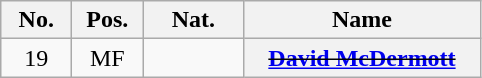<table class="wikitable plainrowheaders" style="text-align:center">
<tr>
<th width=40>No.</th>
<th width=40>Pos.</th>
<th width=60>Nat.</th>
<th width=150" scope=col>Name</th>
</tr>
<tr>
<td>19</td>
<td>MF</td>
<td align=left></td>
<th scope=row><s><a href='#'>David McDermott</a></s> </th>
</tr>
</table>
